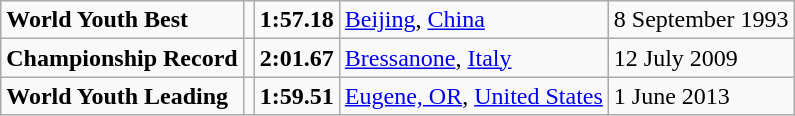<table class="wikitable">
<tr>
<td><strong>World Youth Best</strong></td>
<td></td>
<td><strong>1:57.18</strong></td>
<td><a href='#'>Beijing</a>, <a href='#'>China</a></td>
<td>8 September 1993</td>
</tr>
<tr>
<td><strong>Championship Record</strong></td>
<td></td>
<td><strong>2:01.67</strong></td>
<td><a href='#'>Bressanone</a>, <a href='#'>Italy</a></td>
<td>12 July 2009</td>
</tr>
<tr>
<td><strong>World Youth Leading</strong></td>
<td></td>
<td><strong>1:59.51</strong></td>
<td><a href='#'>Eugene, OR</a>, <a href='#'>United States</a></td>
<td>1 June 2013</td>
</tr>
</table>
